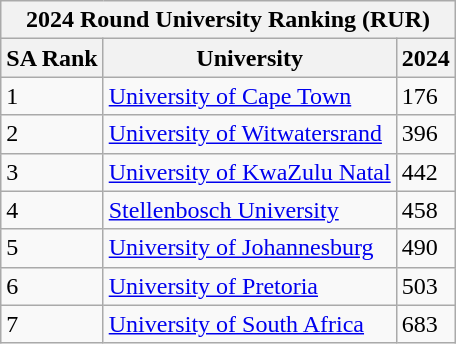<table class="wikitable sortable" style="text-align: centre;">
<tr>
<th colspan="3">2024 Round University Ranking (RUR)</th>
</tr>
<tr>
<th>SA Rank</th>
<th>University</th>
<th>2024</th>
</tr>
<tr>
<td>1</td>
<td><a href='#'>University of Cape Town</a></td>
<td>176</td>
</tr>
<tr>
<td>2</td>
<td><a href='#'>University of Witwatersrand</a></td>
<td>396</td>
</tr>
<tr>
<td>3</td>
<td><a href='#'>University of KwaZulu Natal</a></td>
<td>442</td>
</tr>
<tr>
<td>4</td>
<td><a href='#'>Stellenbosch University</a></td>
<td>458</td>
</tr>
<tr>
<td>5</td>
<td><a href='#'>University of Johannesburg</a></td>
<td>490</td>
</tr>
<tr>
<td>6</td>
<td><a href='#'>University of Pretoria</a></td>
<td>503</td>
</tr>
<tr>
<td>7</td>
<td><a href='#'>University of South Africa</a></td>
<td>683</td>
</tr>
</table>
